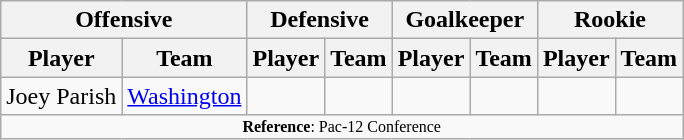<table class="wikitable">
<tr>
<th colspan="2">Offensive</th>
<th colspan="2">Defensive</th>
<th colspan="2">Goalkeeper</th>
<th colspan="2">Rookie</th>
</tr>
<tr>
<th>Player</th>
<th>Team</th>
<th>Player</th>
<th>Team</th>
<th>Player</th>
<th>Team</th>
<th>Player</th>
<th>Team</th>
</tr>
<tr>
<td>Joey Parish</td>
<td><a href='#'>Washington</a></td>
<td></td>
<td></td>
<td></td>
<td></td>
<td></td>
<td></td>
</tr>
<tr>
<td colspan="12"  style="font-size:8pt; text-align:center;"><strong>Reference</strong>: Pac-12 Conference</td>
</tr>
</table>
